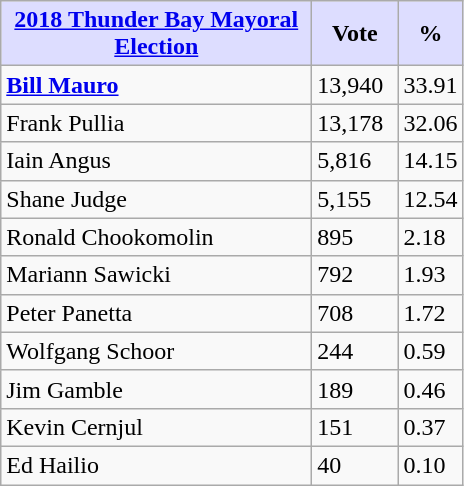<table class="wikitable sortable">
<tr>
<th style="background:#ddf; width:200px;"><a href='#'>2018 Thunder Bay Mayoral Election</a></th>
<th style="background:#ddf; width:50px;">Vote</th>
<th style="background:#ddf; width:30px;">%</th>
</tr>
<tr>
<td><strong><a href='#'>Bill Mauro</a></strong></td>
<td>13,940</td>
<td>33.91</td>
</tr>
<tr>
<td>Frank Pullia</td>
<td>13,178</td>
<td>32.06</td>
</tr>
<tr>
<td>Iain Angus</td>
<td>5,816</td>
<td>14.15</td>
</tr>
<tr>
<td>Shane Judge</td>
<td>5,155</td>
<td>12.54</td>
</tr>
<tr>
<td>Ronald Chookomolin</td>
<td>895</td>
<td>2.18</td>
</tr>
<tr>
<td>Mariann Sawicki</td>
<td>792</td>
<td>1.93</td>
</tr>
<tr>
<td>Peter Panetta</td>
<td>708</td>
<td>1.72</td>
</tr>
<tr>
<td>Wolfgang Schoor</td>
<td>244</td>
<td>0.59</td>
</tr>
<tr>
<td>Jim Gamble</td>
<td>189</td>
<td>0.46</td>
</tr>
<tr>
<td>Kevin Cernjul</td>
<td>151</td>
<td>0.37</td>
</tr>
<tr>
<td>Ed Hailio</td>
<td>40</td>
<td>0.10</td>
</tr>
</table>
